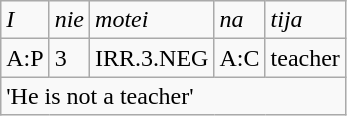<table class="wikitable">
<tr>
<td><em>I</em></td>
<td><em>nie</em></td>
<td><em>motei</em></td>
<td><em>na</em></td>
<td><em>tija</em></td>
</tr>
<tr>
<td>A:P</td>
<td>3</td>
<td>IRR.3.NEG</td>
<td>A:C</td>
<td>teacher</td>
</tr>
<tr>
<td colspan="5">'He is not a teacher'</td>
</tr>
</table>
